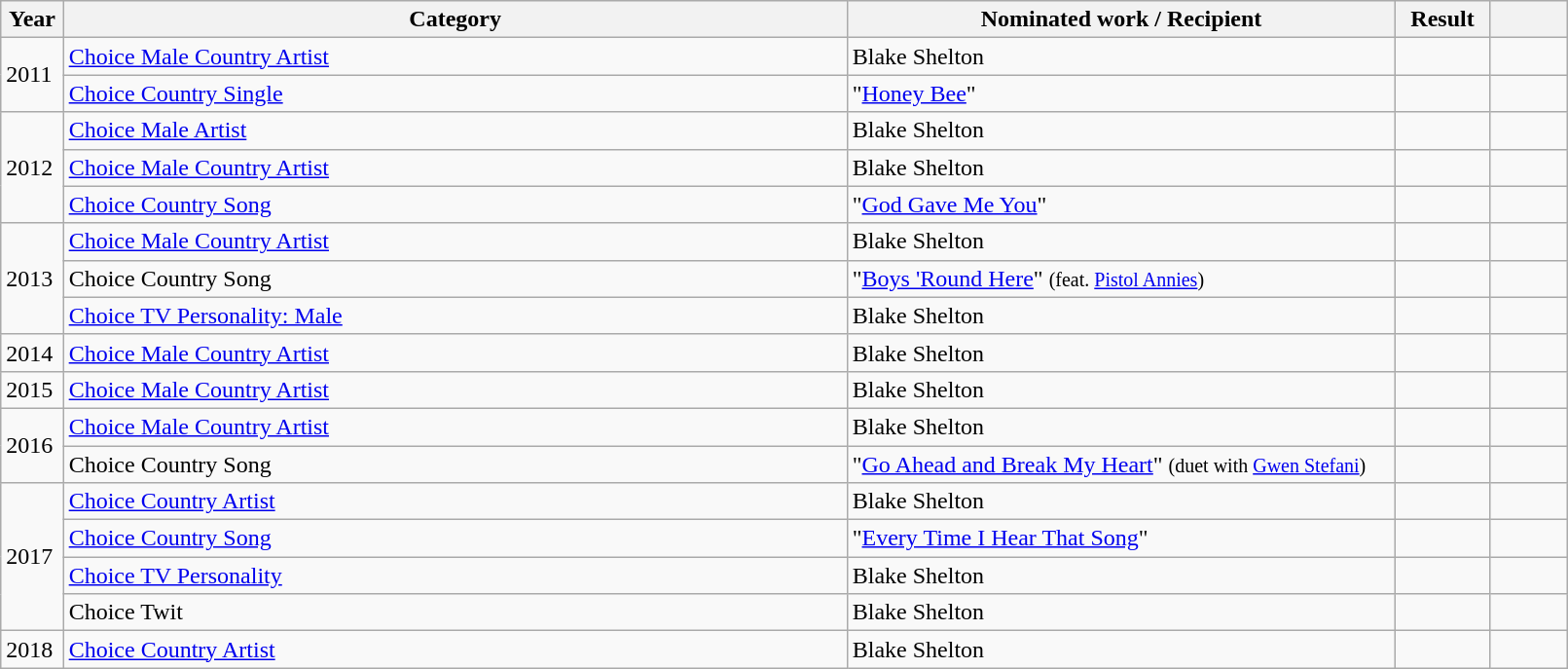<table class="wikitable plainrowheaders" style="width:85%;">
<tr>
<th scope="col" style="width:4%;">Year</th>
<th scope="col" style="width:50%;">Category</th>
<th scope="col" style="width:35%;">Nominated work / Recipient</th>
<th scope="col" style="width:6%;">Result</th>
<th scope="col" style="width:6%;"></th>
</tr>
<tr>
<td rowspan="2">2011</td>
<td><a href='#'>Choice Male Country Artist</a></td>
<td>Blake Shelton</td>
<td></td>
<td></td>
</tr>
<tr>
<td><a href='#'>Choice Country Single</a></td>
<td>"<a href='#'>Honey Bee</a>"</td>
<td></td>
<td></td>
</tr>
<tr>
<td rowspan="3">2012</td>
<td><a href='#'>Choice Male Artist</a></td>
<td>Blake Shelton</td>
<td></td>
<td></td>
</tr>
<tr>
<td><a href='#'>Choice Male Country Artist</a></td>
<td>Blake Shelton</td>
<td></td>
<td></td>
</tr>
<tr>
<td><a href='#'>Choice Country Song</a></td>
<td>"<a href='#'>God Gave Me You</a>"</td>
<td></td>
<td></td>
</tr>
<tr>
<td rowspan="3">2013</td>
<td><a href='#'>Choice Male Country Artist</a></td>
<td>Blake Shelton</td>
<td></td>
<td></td>
</tr>
<tr>
<td>Choice Country Song</td>
<td>"<a href='#'>Boys 'Round Here</a>" <small>(feat. <a href='#'>Pistol Annies</a>)</small></td>
<td></td>
<td></td>
</tr>
<tr>
<td><a href='#'>Choice TV Personality: Male</a></td>
<td>Blake Shelton</td>
<td></td>
<td></td>
</tr>
<tr>
<td>2014</td>
<td><a href='#'>Choice Male Country Artist</a></td>
<td>Blake Shelton</td>
<td></td>
<td></td>
</tr>
<tr>
<td>2015</td>
<td><a href='#'>Choice Male Country Artist</a></td>
<td>Blake Shelton</td>
<td></td>
<td></td>
</tr>
<tr>
<td rowspan="2">2016</td>
<td><a href='#'>Choice Male Country Artist</a></td>
<td>Blake Shelton</td>
<td></td>
<td></td>
</tr>
<tr>
<td>Choice Country Song</td>
<td>"<a href='#'>Go Ahead and Break My Heart</a>" <small>(duet with <a href='#'>Gwen Stefani</a>)</small></td>
<td></td>
<td></td>
</tr>
<tr>
<td rowspan="4">2017</td>
<td><a href='#'>Choice Country Artist</a></td>
<td>Blake Shelton</td>
<td></td>
<td></td>
</tr>
<tr>
<td><a href='#'>Choice Country Song</a></td>
<td>"<a href='#'>Every Time I Hear That Song</a>"</td>
<td></td>
<td></td>
</tr>
<tr>
<td><a href='#'>Choice TV Personality</a></td>
<td>Blake Shelton</td>
<td></td>
<td></td>
</tr>
<tr>
<td>Choice Twit</td>
<td>Blake Shelton</td>
<td></td>
<td></td>
</tr>
<tr>
<td>2018</td>
<td><a href='#'>Choice Country Artist</a></td>
<td>Blake Shelton</td>
<td></td>
<td></td>
</tr>
</table>
